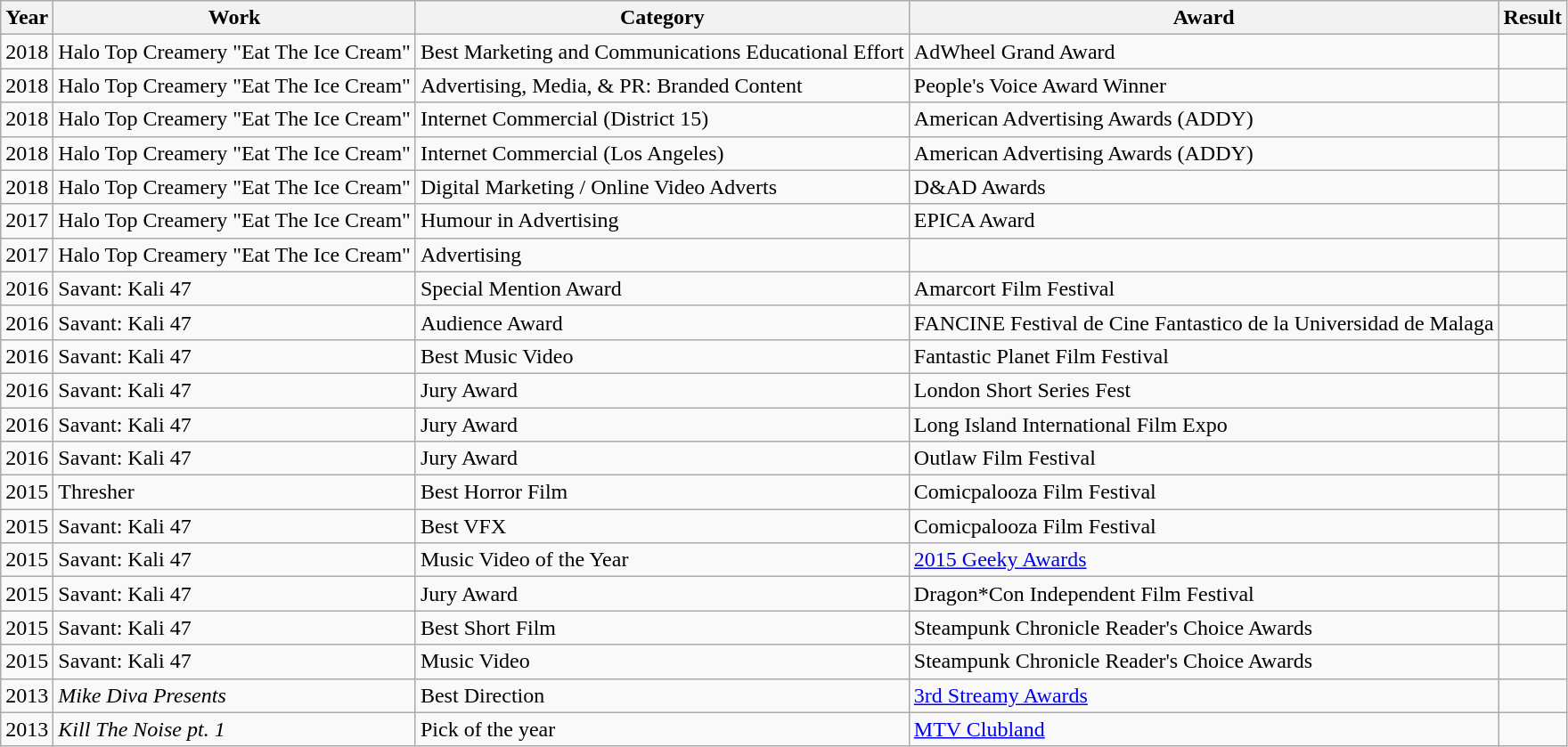<table class="wikitable">
<tr>
<th>Year</th>
<th>Work</th>
<th>Category</th>
<th>Award</th>
<th>Result</th>
</tr>
<tr>
<td>2018</td>
<td>Halo Top Creamery "Eat The Ice Cream"</td>
<td>Best Marketing and Communications Educational Effort</td>
<td>AdWheel Grand Award</td>
<td></td>
</tr>
<tr>
<td>2018</td>
<td>Halo Top Creamery "Eat The Ice Cream"</td>
<td>Advertising, Media, & PR: Branded Content</td>
<td>People's Voice Award Winner</td>
<td></td>
</tr>
<tr>
<td>2018</td>
<td>Halo Top Creamery "Eat The Ice Cream"</td>
<td>Internet Commercial (District 15)</td>
<td>American Advertising Awards (ADDY)</td>
<td></td>
</tr>
<tr>
<td>2018</td>
<td>Halo Top Creamery "Eat The Ice Cream"</td>
<td>Internet Commercial (Los Angeles)</td>
<td>American Advertising Awards (ADDY)</td>
<td></td>
</tr>
<tr>
<td>2018</td>
<td>Halo Top Creamery "Eat The Ice Cream"</td>
<td>Digital Marketing / Online Video Adverts</td>
<td>D&AD Awards</td>
<td></td>
</tr>
<tr>
<td>2017</td>
<td>Halo Top Creamery "Eat The Ice Cream"</td>
<td>Humour in Advertising</td>
<td>EPICA Award</td>
<td></td>
</tr>
<tr>
<td>2017</td>
<td>Halo Top Creamery "Eat The Ice Cream"</td>
<td>Advertising</td>
<td></td>
<td></td>
</tr>
<tr>
<td>2016</td>
<td>Savant: Kali 47</td>
<td>Special Mention Award</td>
<td>Amarcort Film Festival</td>
<td></td>
</tr>
<tr>
<td>2016</td>
<td>Savant: Kali 47</td>
<td>Audience Award</td>
<td>FANCINE Festival de Cine Fantastico de la Universidad de Malaga</td>
<td></td>
</tr>
<tr>
<td>2016</td>
<td>Savant: Kali 47</td>
<td>Best Music Video</td>
<td>Fantastic Planet Film Festival</td>
<td></td>
</tr>
<tr>
<td>2016</td>
<td>Savant: Kali 47</td>
<td>Jury Award</td>
<td>London Short Series Fest</td>
<td></td>
</tr>
<tr>
<td>2016</td>
<td>Savant: Kali 47</td>
<td>Jury Award</td>
<td>Long Island International Film Expo</td>
<td></td>
</tr>
<tr>
<td>2016</td>
<td>Savant: Kali 47</td>
<td>Jury Award</td>
<td>Outlaw Film Festival</td>
<td></td>
</tr>
<tr>
<td>2015</td>
<td>Thresher</td>
<td>Best Horror Film</td>
<td>Comicpalooza Film Festival</td>
<td></td>
</tr>
<tr>
<td>2015</td>
<td>Savant: Kali 47</td>
<td>Best VFX</td>
<td>Comicpalooza Film Festival</td>
<td></td>
</tr>
<tr>
<td>2015</td>
<td>Savant: Kali 47</td>
<td>Music Video of the Year</td>
<td><a href='#'>2015 Geeky Awards</a></td>
<td></td>
</tr>
<tr>
<td>2015</td>
<td>Savant: Kali 47</td>
<td>Jury Award</td>
<td>Dragon*Con Independent Film Festival</td>
<td></td>
</tr>
<tr>
<td>2015</td>
<td>Savant: Kali 47</td>
<td>Best Short Film</td>
<td>Steampunk Chronicle Reader's Choice Awards</td>
<td></td>
</tr>
<tr>
<td>2015</td>
<td>Savant: Kali 47</td>
<td>Music Video</td>
<td>Steampunk Chronicle Reader's Choice Awards</td>
<td></td>
</tr>
<tr>
<td>2013</td>
<td rowspan="1"><em>Mike Diva Presents</em></td>
<td>Best Direction</td>
<td rowspan="1"><a href='#'>3rd Streamy Awards</a></td>
<td></td>
</tr>
<tr>
<td>2013</td>
<td rowspan="1"><em>Kill The Noise pt. 1</em></td>
<td>Pick of the year</td>
<td rowspan="1"><a href='#'>MTV Clubland</a></td>
<td></td>
</tr>
</table>
